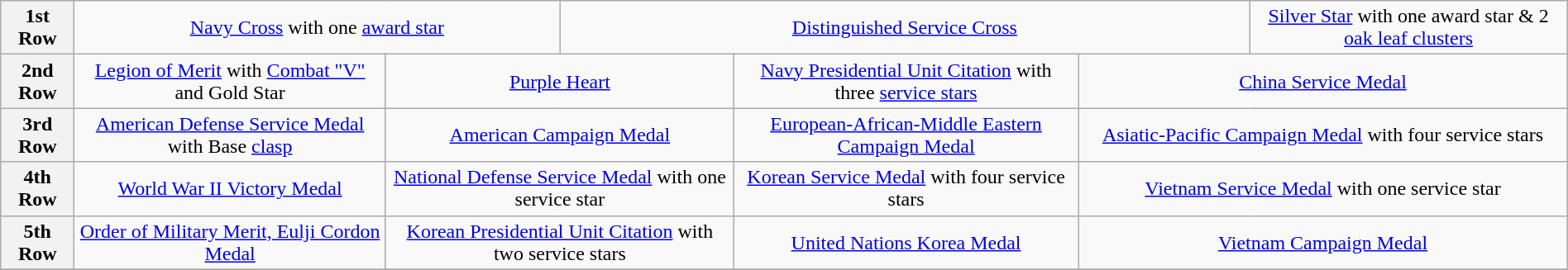<table class="wikitable" style="margin:1em auto; text-align:center;">
<tr>
<th>1st Row</th>
<td colspan="7"><a href='#'>Navy Cross</a> with one <a href='#'>award star</a></td>
<td colspan="8"><a href='#'>Distinguished Service Cross</a></td>
<td colspan="6"><a href='#'>Silver Star</a> with one award star & 2 <a href='#'>oak leaf clusters</a></td>
</tr>
<tr>
<th>2nd Row</th>
<td colspan="4"><a href='#'>Legion of Merit</a> with <a href='#'>Combat "V"</a> and Gold Star</td>
<td colspan="4"><a href='#'>Purple Heart</a></td>
<td colspan="4"><a href='#'>Navy Presidential Unit Citation</a> with three <a href='#'>service stars</a></td>
<td colspan="4"><a href='#'>China Service Medal</a></td>
</tr>
<tr>
<th>3rd Row</th>
<td colspan="4"><a href='#'>American Defense Service Medal</a> with Base <a href='#'>clasp</a></td>
<td colspan="4"><a href='#'>American Campaign Medal</a></td>
<td colspan="4"><a href='#'>European-African-Middle Eastern Campaign Medal</a></td>
<td colspan="4"><a href='#'>Asiatic-Pacific Campaign Medal</a> with four service stars</td>
</tr>
<tr>
<th>4th Row</th>
<td colspan="4"><a href='#'>World War II Victory Medal</a></td>
<td colspan="4"><a href='#'>National Defense Service Medal</a> with one service star</td>
<td colspan="4"><a href='#'>Korean Service Medal</a> with four service stars</td>
<td colspan="4"><a href='#'>Vietnam Service Medal</a> with one service star</td>
</tr>
<tr>
<th>5th Row</th>
<td colspan="4"><a href='#'>Order of Military Merit, Eulji Cordon Medal</a></td>
<td colspan="4"><a href='#'>Korean Presidential Unit Citation</a> with two service stars</td>
<td colspan="4"><a href='#'>United Nations Korea Medal</a></td>
<td colspan="4"><a href='#'>Vietnam Campaign Medal</a></td>
</tr>
<tr>
</tr>
</table>
